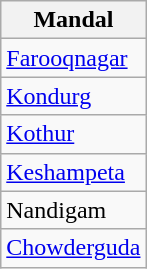<table class="wikitable sortable static-row-numbers static-row-header-hash">
<tr>
<th>Mandal</th>
</tr>
<tr>
<td><a href='#'>Farooqnagar</a></td>
</tr>
<tr>
<td><a href='#'>Kondurg</a></td>
</tr>
<tr>
<td><a href='#'>Kothur</a></td>
</tr>
<tr>
<td><a href='#'>Keshampeta</a></td>
</tr>
<tr>
<td>Nandigam</td>
</tr>
<tr>
<td><a href='#'>Chowderguda</a></td>
</tr>
</table>
